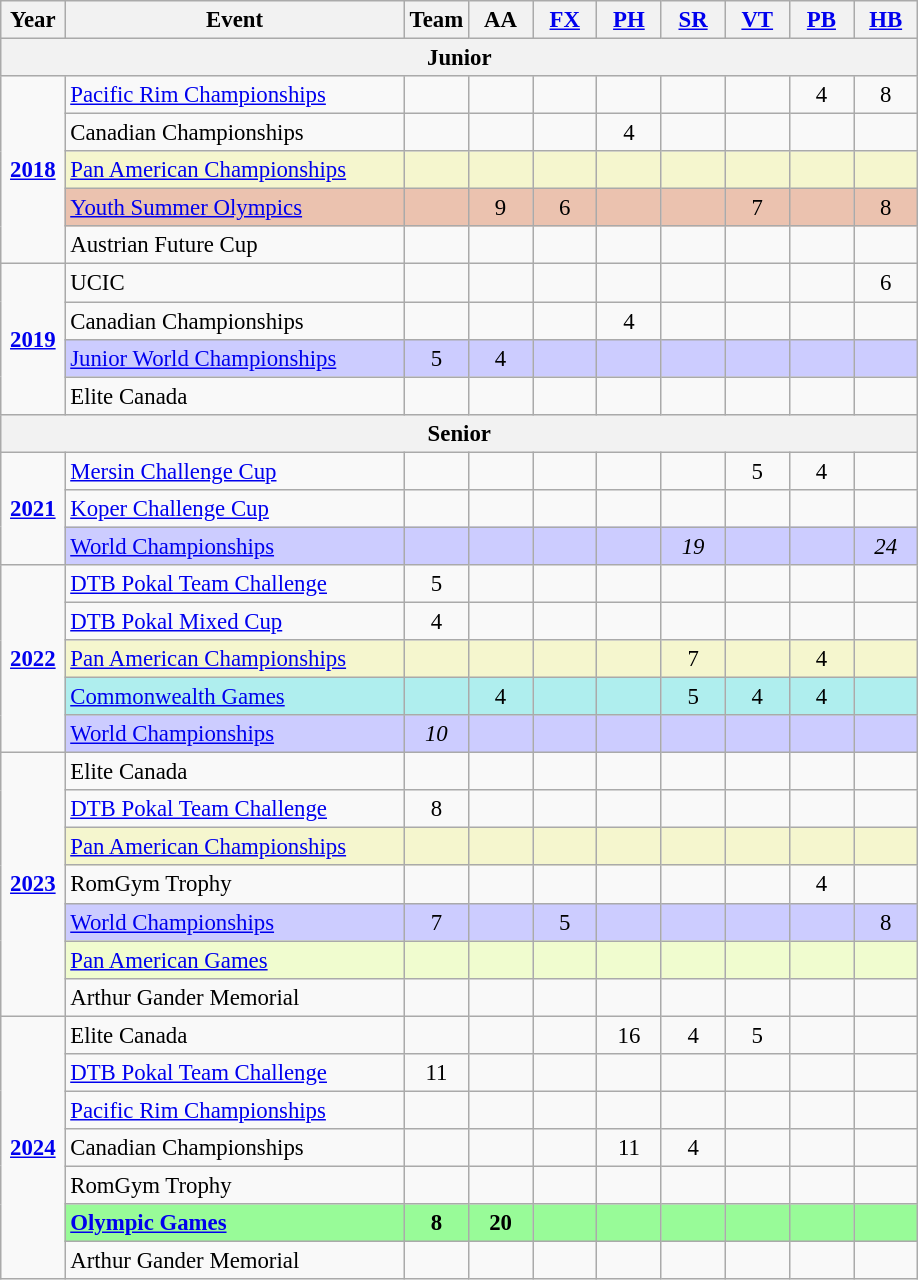<table class="wikitable sortable" style="text-align:center; font-size:95%;">
<tr>
<th width=7% class=unsortable>Year</th>
<th width=37% class=unsortable>Event</th>
<th width=7% class=unsortable>Team</th>
<th width=7% class=unsortable>AA</th>
<th width=7% class=unsortable><a href='#'>FX</a></th>
<th width=7% class=unsortable><a href='#'>PH</a></th>
<th width=7% class=unsortable><a href='#'>SR</a></th>
<th width=7% class=unsortable><a href='#'>VT</a></th>
<th width=7% class=unsortable><a href='#'>PB</a></th>
<th width=7% class=unsortable><a href='#'>HB</a></th>
</tr>
<tr>
<th colspan="10"><strong>Junior</strong></th>
</tr>
<tr>
<td rowspan="5"><strong><a href='#'>2018</a></strong></td>
<td align=left><a href='#'>Pacific Rim Championships</a></td>
<td></td>
<td></td>
<td></td>
<td></td>
<td></td>
<td></td>
<td>4</td>
<td>8</td>
</tr>
<tr>
<td align=left>Canadian Championships</td>
<td></td>
<td></td>
<td></td>
<td>4</td>
<td></td>
<td></td>
<td></td>
<td></td>
</tr>
<tr bgcolor=#F5F6CE>
<td align=left><a href='#'>Pan American Championships</a></td>
<td></td>
<td></td>
<td></td>
<td></td>
<td></td>
<td></td>
<td></td>
<td></td>
</tr>
<tr bgcolor=#EBC2AF>
<td align=left><a href='#'>Youth Summer Olympics</a></td>
<td></td>
<td>9</td>
<td>6</td>
<td></td>
<td></td>
<td>7</td>
<td></td>
<td>8</td>
</tr>
<tr>
<td align=left>Austrian Future Cup</td>
<td></td>
<td></td>
<td></td>
<td></td>
<td></td>
<td></td>
<td></td>
<td></td>
</tr>
<tr>
<td rowspan="4"><strong><a href='#'>2019</a></strong></td>
<td align=left>UCIC</td>
<td></td>
<td></td>
<td></td>
<td></td>
<td></td>
<td></td>
<td></td>
<td>6</td>
</tr>
<tr>
<td align=left>Canadian Championships</td>
<td></td>
<td></td>
<td></td>
<td>4</td>
<td></td>
<td></td>
<td></td>
<td></td>
</tr>
<tr bgcolor=#CCCCFF>
<td align=left><a href='#'>Junior World Championships</a></td>
<td>5</td>
<td>4</td>
<td></td>
<td></td>
<td></td>
<td></td>
<td></td>
<td></td>
</tr>
<tr>
<td align=left>Elite Canada</td>
<td></td>
<td></td>
<td></td>
<td></td>
<td></td>
<td></td>
<td></td>
</tr>
<tr>
<th colspan="10">Senior</th>
</tr>
<tr>
<td rowspan="3"><strong><a href='#'>2021</a></strong></td>
<td align=left><a href='#'>Mersin Challenge Cup</a></td>
<td></td>
<td></td>
<td></td>
<td></td>
<td></td>
<td>5</td>
<td>4</td>
<td></td>
</tr>
<tr>
<td align=left><a href='#'>Koper Challenge Cup</a></td>
<td></td>
<td></td>
<td></td>
<td></td>
<td></td>
<td></td>
<td></td>
<td></td>
</tr>
<tr bgcolor=#CCCCFF>
<td align=left><a href='#'>World Championships</a></td>
<td></td>
<td></td>
<td></td>
<td></td>
<td><em>19</em></td>
<td></td>
<td></td>
<td><em>24</em></td>
</tr>
<tr>
<td rowspan="5"><strong><a href='#'>2022</a></strong></td>
<td align=left><a href='#'>DTB Pokal Team Challenge</a></td>
<td>5</td>
<td></td>
<td></td>
<td></td>
<td></td>
<td></td>
<td></td>
<td></td>
</tr>
<tr>
<td align=left><a href='#'>DTB Pokal Mixed Cup</a></td>
<td>4</td>
<td></td>
<td></td>
<td></td>
<td></td>
<td></td>
<td></td>
<td></td>
</tr>
<tr bgcolor=#F5F6CE>
<td align=left><a href='#'>Pan American Championships</a></td>
<td></td>
<td></td>
<td></td>
<td></td>
<td>7</td>
<td></td>
<td>4</td>
<td></td>
</tr>
<tr bgcolor="#afeeee">
<td align=left><a href='#'>Commonwealth Games</a></td>
<td></td>
<td>4</td>
<td></td>
<td></td>
<td>5</td>
<td>4</td>
<td>4</td>
<td></td>
</tr>
<tr bgcolor=#CCCCFF>
<td align=left><a href='#'>World Championships</a></td>
<td><em>10</em></td>
<td></td>
<td></td>
<td></td>
<td></td>
<td></td>
<td></td>
<td></td>
</tr>
<tr>
<td rowspan="7"><strong><a href='#'>2023</a></strong></td>
<td align=left>Elite Canada</td>
<td></td>
<td></td>
<td></td>
<td></td>
<td></td>
<td></td>
<td></td>
<td></td>
</tr>
<tr>
<td align=left><a href='#'>DTB Pokal Team Challenge</a></td>
<td>8</td>
<td></td>
<td></td>
<td></td>
<td></td>
<td></td>
<td></td>
<td></td>
</tr>
<tr bgcolor=#F5F6CE>
<td align=left><a href='#'>Pan American Championships</a></td>
<td></td>
<td></td>
<td></td>
<td></td>
<td></td>
<td></td>
<td></td>
<td></td>
</tr>
<tr>
<td align=left>RomGym Trophy</td>
<td></td>
<td></td>
<td></td>
<td></td>
<td></td>
<td></td>
<td>4</td>
<td></td>
</tr>
<tr bgcolor=#CCCCFF>
<td align=left><a href='#'>World Championships</a></td>
<td>7</td>
<td></td>
<td>5</td>
<td></td>
<td></td>
<td></td>
<td></td>
<td>8</td>
</tr>
<tr bgcolor=#f0fccf>
<td align=left><a href='#'>Pan American Games</a></td>
<td></td>
<td></td>
<td></td>
<td></td>
<td></td>
<td></td>
<td></td>
<td></td>
</tr>
<tr>
<td align=left>Arthur Gander Memorial</td>
<td></td>
<td></td>
<td></td>
<td></td>
<td></td>
<td></td>
<td></td>
<td></td>
</tr>
<tr>
<td rowspan="7"><strong><a href='#'>2024</a></strong></td>
<td align=left>Elite Canada</td>
<td></td>
<td></td>
<td></td>
<td>16</td>
<td>4</td>
<td>5</td>
<td></td>
<td></td>
</tr>
<tr>
<td align=left><a href='#'>DTB Pokal Team Challenge</a></td>
<td>11</td>
<td></td>
<td></td>
<td></td>
<td></td>
<td></td>
<td></td>
<td></td>
</tr>
<tr>
<td align=left><a href='#'>Pacific Rim Championships</a></td>
<td></td>
<td></td>
<td></td>
<td></td>
<td></td>
<td></td>
<td></td>
<td></td>
</tr>
<tr>
<td align=left>Canadian Championships</td>
<td></td>
<td></td>
<td></td>
<td>11</td>
<td>4</td>
<td></td>
<td></td>
<td></td>
</tr>
<tr>
<td align=left>RomGym Trophy</td>
<td></td>
<td></td>
<td></td>
<td></td>
<td></td>
<td></td>
<td></td>
<td></td>
</tr>
<tr bgcolor=98FB98>
<td align=left><strong><a href='#'>Olympic Games</a></strong></td>
<td><strong>8</strong></td>
<td><strong>20</strong></td>
<td></td>
<td></td>
<td></td>
<td></td>
<td></td>
<td></td>
</tr>
<tr>
<td align=left>Arthur Gander Memorial</td>
<td></td>
<td></td>
<td></td>
<td></td>
<td></td>
<td></td>
<td></td>
<td></td>
</tr>
</table>
